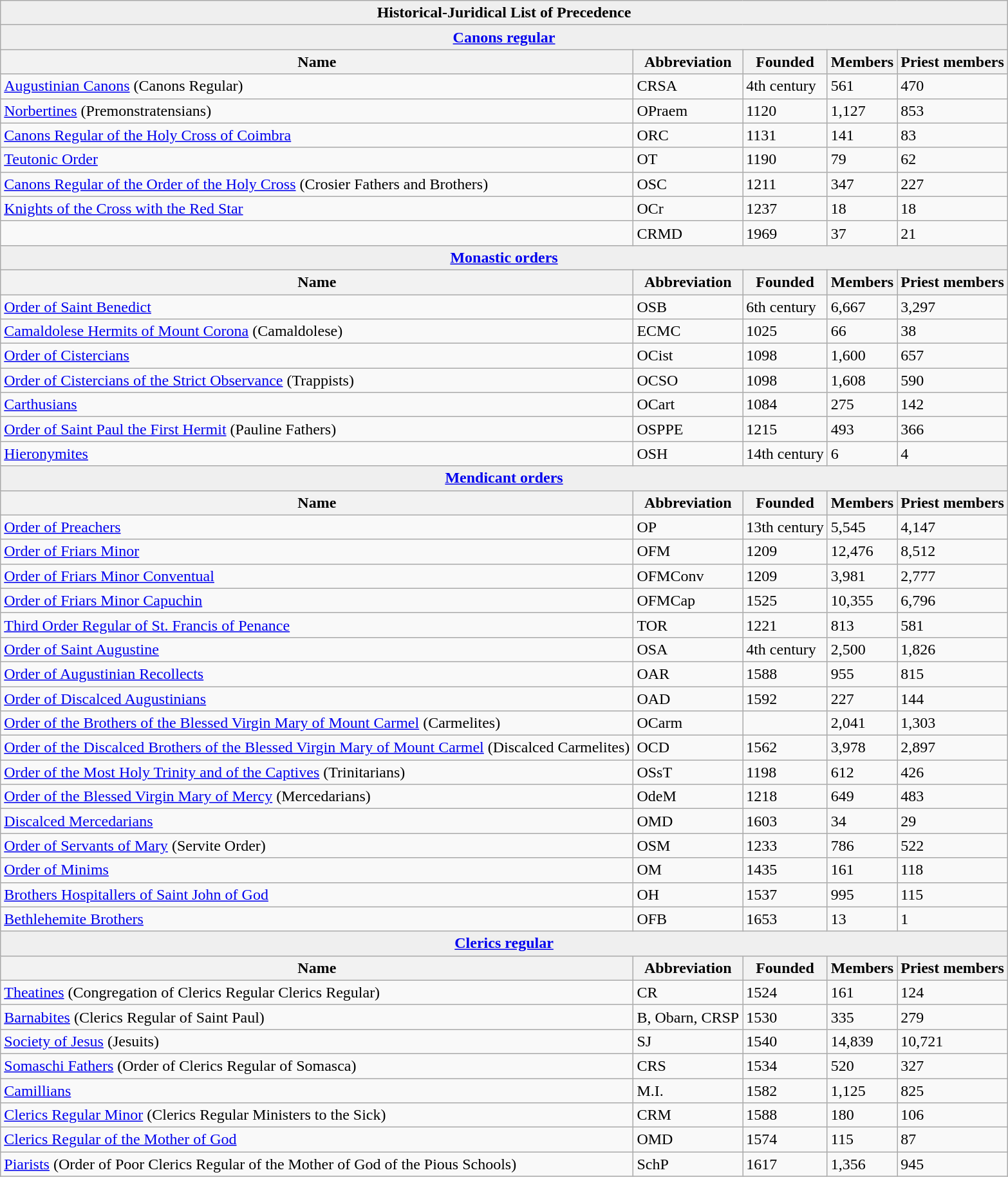<table class="wikitable">
<tr>
<td colspan=5 bgcolor="#efefef" align=center><strong>Historical-Juridical List of Precedence</strong></td>
</tr>
<tr>
<td colspan=5 bgcolor="#efefef" align=center><strong><a href='#'>Canons regular</a></strong></td>
</tr>
<tr>
<th>Name</th>
<th>Abbreviation</th>
<th>Founded</th>
<th>Members</th>
<th>Priest members</th>
</tr>
<tr>
<td><a href='#'>Augustinian Canons</a> (Canons Regular)</td>
<td>CRSA</td>
<td>4th century</td>
<td>561</td>
<td>470</td>
</tr>
<tr>
<td><a href='#'>Norbertines</a> (Premonstratensians)</td>
<td>OPraem</td>
<td>1120</td>
<td>1,127</td>
<td>853</td>
</tr>
<tr>
<td><a href='#'>Canons Regular of the Holy Cross of Coimbra</a></td>
<td>ORC</td>
<td>1131</td>
<td>141</td>
<td>83</td>
</tr>
<tr>
<td><a href='#'>Teutonic Order</a></td>
<td>OT</td>
<td>1190</td>
<td>79</td>
<td>62</td>
</tr>
<tr>
<td><a href='#'>Canons Regular of the Order of the Holy Cross</a> (Crosier Fathers and Brothers)</td>
<td>OSC</td>
<td>1211</td>
<td>347</td>
<td>227</td>
</tr>
<tr>
<td><a href='#'>Knights of the Cross with the Red Star</a></td>
<td>OCr</td>
<td>1237</td>
<td>18</td>
<td>18</td>
</tr>
<tr>
<td></td>
<td>CRMD</td>
<td>1969</td>
<td>37</td>
<td>21</td>
</tr>
<tr>
<td colspan=5 bgcolor="#efefef" align=center><strong><a href='#'>Monastic orders</a></strong></td>
</tr>
<tr>
<th>Name</th>
<th>Abbreviation</th>
<th>Founded</th>
<th>Members</th>
<th>Priest members</th>
</tr>
<tr>
<td><a href='#'>Order of Saint Benedict</a></td>
<td>OSB</td>
<td>6th century</td>
<td>6,667</td>
<td>3,297</td>
</tr>
<tr>
<td><a href='#'>Camaldolese Hermits of Mount Corona</a> (Camaldolese)</td>
<td>ECMC</td>
<td>1025</td>
<td>66</td>
<td>38</td>
</tr>
<tr>
<td><a href='#'>Order of Cistercians</a></td>
<td>OCist</td>
<td>1098</td>
<td>1,600</td>
<td>657</td>
</tr>
<tr>
<td><a href='#'>Order of Cistercians of the Strict Observance</a> (Trappists)</td>
<td>OCSO</td>
<td>1098</td>
<td>1,608</td>
<td>590</td>
</tr>
<tr>
<td><a href='#'>Carthusians</a></td>
<td>OCart</td>
<td>1084</td>
<td>275</td>
<td>142</td>
</tr>
<tr>
<td><a href='#'>Order of Saint Paul the First Hermit</a> (Pauline Fathers)</td>
<td>OSPPE</td>
<td>1215</td>
<td>493</td>
<td>366</td>
</tr>
<tr>
<td><a href='#'>Hieronymites</a></td>
<td>OSH</td>
<td>14th century</td>
<td>6</td>
<td>4</td>
</tr>
<tr>
<td bgcolor="#efefef" colspan=5 align=center><strong><a href='#'>Mendicant orders</a></strong></td>
</tr>
<tr>
<th>Name</th>
<th>Abbreviation</th>
<th>Founded</th>
<th>Members</th>
<th>Priest members</th>
</tr>
<tr>
<td><a href='#'>Order of Preachers</a></td>
<td>OP</td>
<td>13th century</td>
<td>5,545</td>
<td>4,147</td>
</tr>
<tr>
<td><a href='#'>Order of Friars Minor</a></td>
<td>OFM</td>
<td>1209</td>
<td>12,476</td>
<td>8,512</td>
</tr>
<tr>
<td><a href='#'>Order of Friars Minor Conventual</a></td>
<td>OFMConv</td>
<td>1209</td>
<td>3,981</td>
<td>2,777</td>
</tr>
<tr>
<td><a href='#'>Order of Friars Minor Capuchin</a></td>
<td>OFMCap</td>
<td>1525</td>
<td>10,355</td>
<td>6,796</td>
</tr>
<tr>
<td><a href='#'>Third Order Regular of St. Francis of Penance</a></td>
<td>TOR</td>
<td>1221</td>
<td>813</td>
<td>581</td>
</tr>
<tr>
<td><a href='#'>Order of Saint Augustine</a></td>
<td>OSA</td>
<td>4th century</td>
<td>2,500</td>
<td>1,826</td>
</tr>
<tr>
<td><a href='#'>Order of Augustinian Recollects</a></td>
<td>OAR</td>
<td>1588</td>
<td>955</td>
<td>815</td>
</tr>
<tr>
<td><a href='#'>Order of Discalced Augustinians</a></td>
<td>OAD</td>
<td>1592</td>
<td>227</td>
<td>144</td>
</tr>
<tr>
<td><a href='#'>Order of the Brothers of the Blessed Virgin Mary of Mount Carmel</a> (Carmelites)</td>
<td>OCarm</td>
<td></td>
<td>2,041</td>
<td>1,303</td>
</tr>
<tr>
<td><a href='#'>Order of the Discalced Brothers of the Blessed Virgin Mary of Mount Carmel</a> (Discalced Carmelites)</td>
<td>OCD</td>
<td>1562</td>
<td>3,978</td>
<td>2,897</td>
</tr>
<tr>
<td><a href='#'>Order of the Most Holy Trinity and of the Captives</a> (Trinitarians)</td>
<td>OSsT</td>
<td>1198</td>
<td>612</td>
<td>426</td>
</tr>
<tr>
<td><a href='#'>Order of the Blessed Virgin Mary of Mercy</a> (Mercedarians)</td>
<td>OdeM</td>
<td>1218</td>
<td>649</td>
<td>483</td>
</tr>
<tr>
<td><a href='#'>Discalced Mercedarians</a></td>
<td>OMD</td>
<td>1603</td>
<td>34</td>
<td>29</td>
</tr>
<tr>
<td><a href='#'>Order of Servants of Mary</a> (Servite Order)</td>
<td>OSM</td>
<td>1233</td>
<td>786</td>
<td>522</td>
</tr>
<tr>
<td><a href='#'>Order of Minims</a></td>
<td>OM</td>
<td>1435</td>
<td>161</td>
<td>118</td>
</tr>
<tr>
<td><a href='#'>Brothers Hospitallers of Saint John of God</a></td>
<td>OH</td>
<td>1537</td>
<td>995</td>
<td>115</td>
</tr>
<tr>
<td><a href='#'>Bethlehemite Brothers</a></td>
<td>OFB</td>
<td>1653</td>
<td>13</td>
<td>1</td>
</tr>
<tr>
<td colspan=5 bgcolor="#efefef" align=center><strong><a href='#'>Clerics regular</a></strong></td>
</tr>
<tr>
<th>Name</th>
<th>Abbreviation</th>
<th>Founded</th>
<th>Members</th>
<th>Priest members</th>
</tr>
<tr>
<td><a href='#'>Theatines</a> (Congregation of Clerics Regular Clerics Regular)</td>
<td>CR</td>
<td>1524</td>
<td>161</td>
<td>124</td>
</tr>
<tr>
<td><a href='#'>Barnabites</a> (Clerics Regular of Saint Paul)</td>
<td>B, Obarn, CRSP</td>
<td>1530</td>
<td>335</td>
<td>279</td>
</tr>
<tr>
<td><a href='#'>Society of Jesus</a> (Jesuits)</td>
<td>SJ</td>
<td>1540</td>
<td>14,839</td>
<td>10,721</td>
</tr>
<tr>
<td><a href='#'>Somaschi Fathers</a> (Order of Clerics Regular of Somasca)</td>
<td>CRS</td>
<td>1534</td>
<td>520</td>
<td>327</td>
</tr>
<tr>
<td><a href='#'>Camillians</a></td>
<td>M.I.</td>
<td>1582</td>
<td>1,125</td>
<td>825</td>
</tr>
<tr>
<td><a href='#'>Clerics Regular Minor</a> (Clerics Regular Ministers to the Sick)</td>
<td>CRM</td>
<td>1588</td>
<td>180</td>
<td>106</td>
</tr>
<tr>
<td><a href='#'>Clerics Regular of the Mother of God</a></td>
<td>OMD</td>
<td>1574</td>
<td>115</td>
<td>87</td>
</tr>
<tr>
<td><a href='#'>Piarists</a> (Order of Poor Clerics Regular of the Mother of God of the Pious Schools)</td>
<td>SchP</td>
<td>1617</td>
<td>1,356</td>
<td>945</td>
</tr>
</table>
